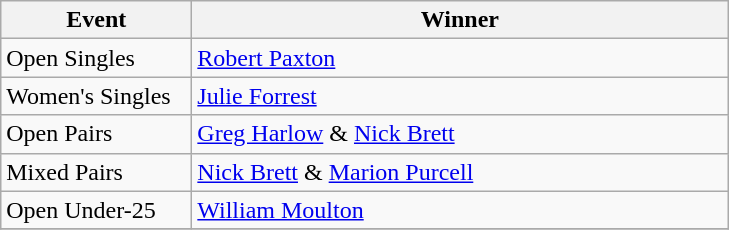<table class="wikitable" style="font-size: 100%">
<tr>
<th width=120>Event</th>
<th width=350>Winner</th>
</tr>
<tr>
<td>Open Singles</td>
<td> <a href='#'>Robert Paxton</a></td>
</tr>
<tr>
<td>Women's Singles</td>
<td> <a href='#'>Julie Forrest</a></td>
</tr>
<tr>
<td>Open Pairs</td>
<td> <a href='#'>Greg Harlow</a> & <a href='#'>Nick Brett</a></td>
</tr>
<tr>
<td>Mixed Pairs</td>
<td> <a href='#'>Nick Brett</a> &  <a href='#'>Marion Purcell</a></td>
</tr>
<tr>
<td>Open Under-25</td>
<td> <a href='#'>William Moulton</a></td>
</tr>
<tr>
</tr>
</table>
